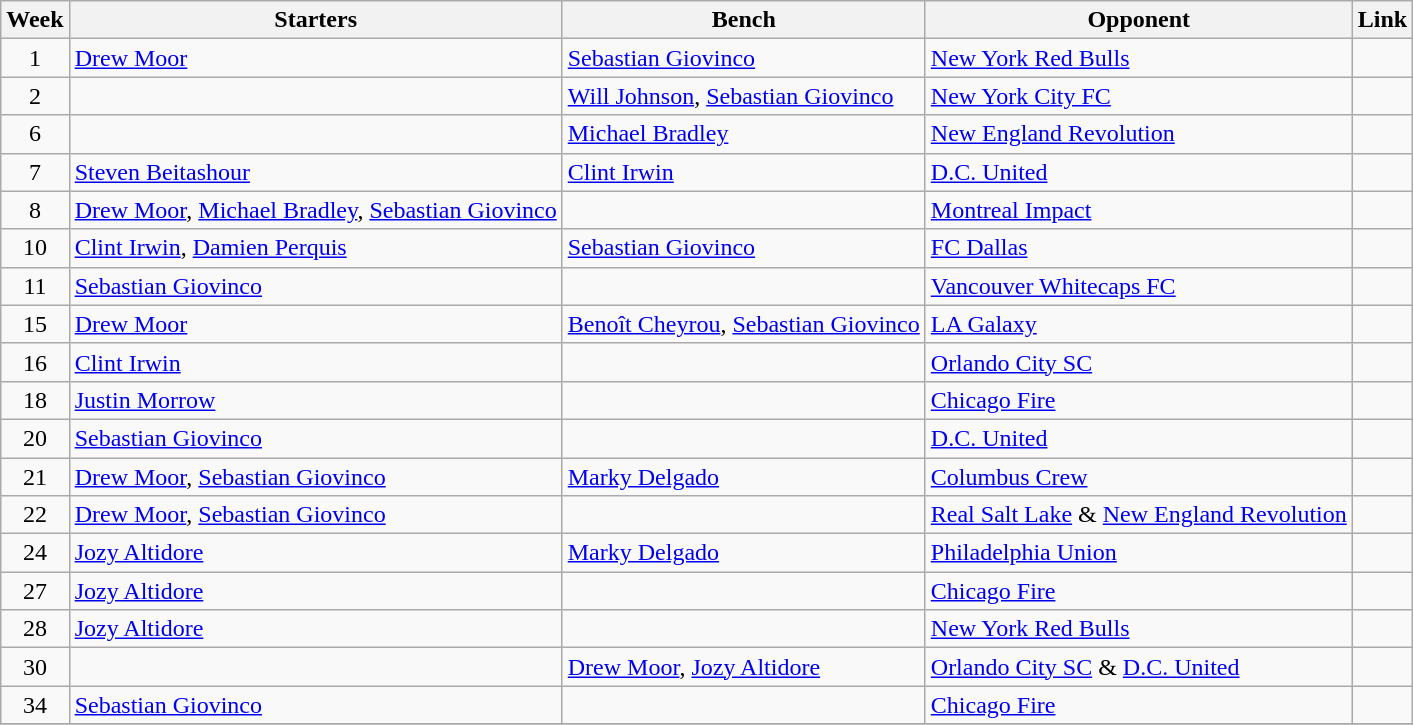<table class=wikitable>
<tr>
<th>Week</th>
<th>Starters</th>
<th>Bench</th>
<th>Opponent</th>
<th>Link</th>
</tr>
<tr>
<td align=center>1</td>
<td> <a href='#'>Drew Moor</a></td>
<td> <a href='#'>Sebastian Giovinco</a></td>
<td><a href='#'>New York Red Bulls</a></td>
<td></td>
</tr>
<tr>
<td align=center>2</td>
<td></td>
<td> <a href='#'>Will Johnson</a>,  <a href='#'>Sebastian Giovinco</a></td>
<td><a href='#'>New York City FC</a></td>
<td></td>
</tr>
<tr>
<td align=center>6</td>
<td></td>
<td> <a href='#'>Michael Bradley</a></td>
<td><a href='#'>New England Revolution</a></td>
<td></td>
</tr>
<tr>
<td align=center>7</td>
<td> <a href='#'>Steven Beitashour</a></td>
<td> <a href='#'>Clint Irwin</a></td>
<td><a href='#'>D.C. United</a></td>
<td></td>
</tr>
<tr>
<td align=center>8</td>
<td> <a href='#'>Drew Moor</a>,  <a href='#'>Michael Bradley</a>,  <a href='#'>Sebastian Giovinco</a></td>
<td></td>
<td><a href='#'>Montreal Impact</a></td>
<td></td>
</tr>
<tr>
<td align=center>10</td>
<td> <a href='#'>Clint Irwin</a>,  <a href='#'>Damien Perquis</a></td>
<td> <a href='#'>Sebastian Giovinco</a></td>
<td><a href='#'>FC Dallas</a></td>
<td></td>
</tr>
<tr>
<td align=center>11</td>
<td> <a href='#'>Sebastian Giovinco</a></td>
<td></td>
<td><a href='#'>Vancouver Whitecaps FC</a></td>
<td></td>
</tr>
<tr>
<td align=center>15</td>
<td> <a href='#'>Drew Moor</a></td>
<td> <a href='#'>Benoît Cheyrou</a>,  <a href='#'>Sebastian Giovinco</a></td>
<td><a href='#'>LA Galaxy</a></td>
<td></td>
</tr>
<tr>
<td align=center>16</td>
<td> <a href='#'>Clint Irwin</a></td>
<td></td>
<td><a href='#'>Orlando City SC</a></td>
<td></td>
</tr>
<tr>
<td align=center>18</td>
<td> <a href='#'>Justin Morrow</a></td>
<td></td>
<td><a href='#'>Chicago Fire</a></td>
<td></td>
</tr>
<tr>
<td align=center>20</td>
<td> <a href='#'>Sebastian Giovinco</a></td>
<td></td>
<td><a href='#'>D.C. United</a></td>
<td></td>
</tr>
<tr>
<td align=center>21</td>
<td> <a href='#'>Drew Moor</a>,  <a href='#'>Sebastian Giovinco</a></td>
<td> <a href='#'>Marky Delgado</a></td>
<td><a href='#'>Columbus Crew</a></td>
<td></td>
</tr>
<tr>
<td align=center>22</td>
<td> <a href='#'>Drew Moor</a>,  <a href='#'>Sebastian Giovinco</a></td>
<td></td>
<td><a href='#'>Real Salt Lake</a> & <a href='#'>New England Revolution</a></td>
<td></td>
</tr>
<tr>
<td align=center>24</td>
<td> <a href='#'>Jozy Altidore</a></td>
<td> <a href='#'>Marky Delgado</a></td>
<td><a href='#'>Philadelphia Union</a></td>
<td></td>
</tr>
<tr>
<td align=center>27</td>
<td> <a href='#'>Jozy Altidore</a></td>
<td></td>
<td><a href='#'>Chicago Fire</a></td>
<td></td>
</tr>
<tr>
<td align=center>28</td>
<td> <a href='#'>Jozy Altidore</a></td>
<td></td>
<td><a href='#'>New York Red Bulls</a></td>
<td></td>
</tr>
<tr>
<td align=center>30</td>
<td></td>
<td> <a href='#'>Drew Moor</a>,  <a href='#'>Jozy Altidore</a></td>
<td><a href='#'>Orlando City SC</a> & <a href='#'>D.C. United</a></td>
<td></td>
</tr>
<tr>
<td align=center>34</td>
<td> <a href='#'>Sebastian Giovinco</a></td>
<td></td>
<td><a href='#'>Chicago Fire</a></td>
<td></td>
</tr>
<tr>
</tr>
</table>
